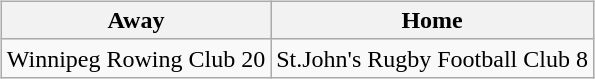<table cellspacing="10">
<tr>
<td valign="top"><br><table class="wikitable">
<tr>
<th>Away</th>
<th>Home</th>
</tr>
<tr>
<td>Winnipeg Rowing Club 20</td>
<td>St.John's Rugby Football Club 8</td>
</tr>
</table>
</td>
</tr>
</table>
